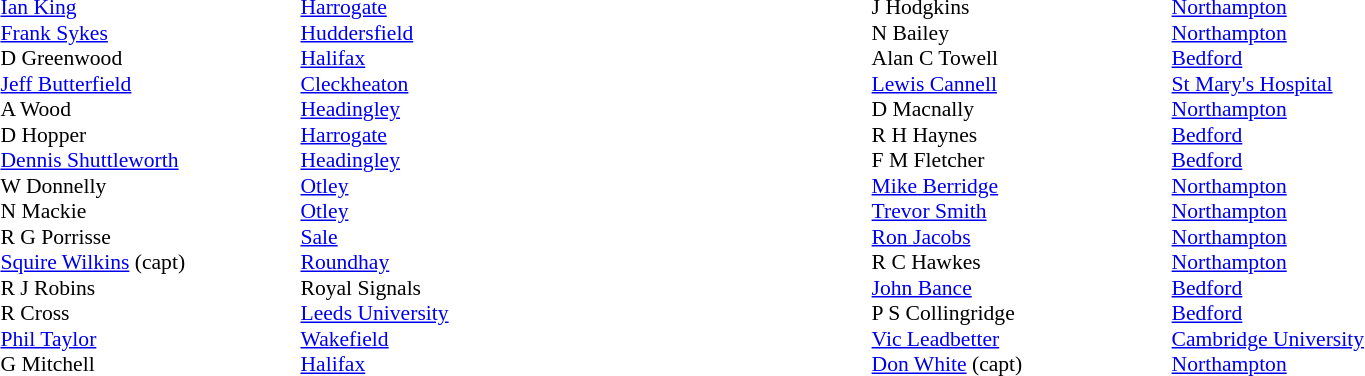<table width="80%">
<tr>
<td valign="top" width="50%"><br><table style="font-size: 90%" cellspacing="0" cellpadding="0">
<tr>
<th width="20"></th>
<th width="200"></th>
</tr>
<tr>
<td></td>
<td><a href='#'>Ian King</a></td>
<td><a href='#'>Harrogate</a></td>
</tr>
<tr>
<td></td>
<td><a href='#'>Frank Sykes</a></td>
<td><a href='#'>Huddersfield</a></td>
</tr>
<tr>
<td></td>
<td>D Greenwood</td>
<td><a href='#'>Halifax</a></td>
</tr>
<tr>
<td></td>
<td><a href='#'>Jeff Butterfield</a></td>
<td><a href='#'>Cleckheaton</a></td>
</tr>
<tr>
<td></td>
<td>A Wood</td>
<td><a href='#'>Headingley</a></td>
</tr>
<tr>
<td></td>
<td>D Hopper</td>
<td><a href='#'>Harrogate</a></td>
</tr>
<tr>
<td></td>
<td><a href='#'>Dennis Shuttleworth</a></td>
<td><a href='#'>Headingley</a></td>
</tr>
<tr>
<td></td>
<td>W Donnelly</td>
<td><a href='#'>Otley</a></td>
</tr>
<tr>
<td></td>
<td>N Mackie</td>
<td><a href='#'>Otley</a></td>
</tr>
<tr>
<td></td>
<td>R G Porrisse</td>
<td><a href='#'>Sale</a></td>
</tr>
<tr>
<td></td>
<td><a href='#'>Squire Wilkins</a> (capt)</td>
<td><a href='#'>Roundhay</a></td>
</tr>
<tr>
<td></td>
<td>R J Robins</td>
<td>Royal Signals</td>
</tr>
<tr>
<td></td>
<td>R Cross</td>
<td><a href='#'>Leeds University</a></td>
</tr>
<tr>
<td></td>
<td><a href='#'>Phil Taylor</a></td>
<td><a href='#'>Wakefield</a></td>
</tr>
<tr>
<td></td>
<td>G Mitchell</td>
<td><a href='#'>Halifax</a></td>
</tr>
<tr>
</tr>
</table>
</td>
<td valign="top" width="50%"><br><table style="font-size: 90%" cellspacing="0" cellpadding="0" align="center">
<tr>
<th width="20"></th>
<th width="200"></th>
</tr>
<tr>
<td></td>
<td>J Hodgkins</td>
<td><a href='#'>Northampton</a></td>
</tr>
<tr>
<td></td>
<td>N Bailey</td>
<td><a href='#'>Northampton</a></td>
</tr>
<tr>
<td></td>
<td>Alan C Towell</td>
<td><a href='#'>Bedford</a></td>
</tr>
<tr>
<td></td>
<td><a href='#'>Lewis Cannell</a></td>
<td><a href='#'>St Mary's Hospital</a></td>
</tr>
<tr>
<td></td>
<td>D Macnally</td>
<td><a href='#'>Northampton</a></td>
</tr>
<tr>
<td></td>
<td>R H Haynes</td>
<td><a href='#'>Bedford</a></td>
</tr>
<tr>
<td></td>
<td>F M Fletcher</td>
<td><a href='#'>Bedford</a></td>
</tr>
<tr>
<td></td>
<td><a href='#'>Mike Berridge</a></td>
<td><a href='#'>Northampton</a></td>
</tr>
<tr>
<td></td>
<td><a href='#'>Trevor Smith</a></td>
<td><a href='#'>Northampton</a></td>
</tr>
<tr>
<td></td>
<td><a href='#'>Ron Jacobs</a></td>
<td><a href='#'>Northampton</a></td>
</tr>
<tr>
<td></td>
<td>R C Hawkes</td>
<td><a href='#'>Northampton</a></td>
</tr>
<tr>
<td></td>
<td><a href='#'>John Bance</a></td>
<td><a href='#'>Bedford</a></td>
</tr>
<tr>
<td></td>
<td>P S Collingridge</td>
<td><a href='#'>Bedford</a></td>
</tr>
<tr>
<td></td>
<td><a href='#'>Vic Leadbetter</a></td>
<td><a href='#'>Cambridge University</a></td>
</tr>
<tr>
<td></td>
<td><a href='#'>Don White</a> (capt)</td>
<td><a href='#'>Northampton</a></td>
</tr>
<tr>
</tr>
</table>
</td>
</tr>
</table>
